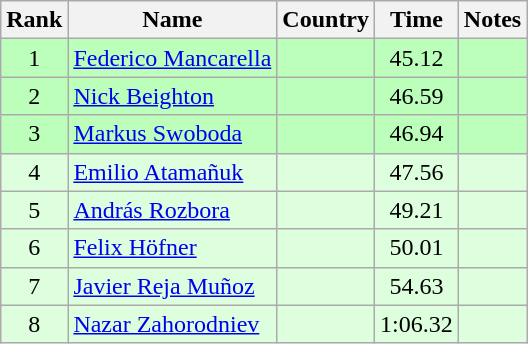<table class="wikitable" style="text-align:center">
<tr>
<th>Rank</th>
<th>Name</th>
<th>Country</th>
<th>Time</th>
<th>Notes</th>
</tr>
<tr bgcolor=bbffbb>
<td>1</td>
<td align="left"><a href='#'>Federico Mancarella</a></td>
<td align="left"></td>
<td>45.12</td>
<td></td>
</tr>
<tr bgcolor=bbffbb>
<td>2</td>
<td align="left"><a href='#'>Nick Beighton</a></td>
<td align="left"></td>
<td>46.59</td>
<td></td>
</tr>
<tr bgcolor=bbffbb>
<td>3</td>
<td align="left"><a href='#'>Markus Swoboda</a></td>
<td align="left"></td>
<td>46.94</td>
<td></td>
</tr>
<tr bgcolor=ddffdd>
<td>4</td>
<td align="left"><a href='#'>Emilio Atamañuk</a></td>
<td align="left"></td>
<td>47.56</td>
<td></td>
</tr>
<tr bgcolor=ddffdd>
<td>5</td>
<td align="left"><a href='#'>András Rozbora</a></td>
<td align="left"></td>
<td>49.21</td>
<td></td>
</tr>
<tr bgcolor=ddffdd>
<td>6</td>
<td align="left"><a href='#'>Felix Höfner</a></td>
<td align="left"></td>
<td>50.01</td>
<td></td>
</tr>
<tr bgcolor=ddffdd>
<td>7</td>
<td align="left"><a href='#'>Javier Reja Muñoz</a></td>
<td align="left"></td>
<td>54.63</td>
<td></td>
</tr>
<tr bgcolor=ddffdd>
<td>8</td>
<td align="left"><a href='#'>Nazar Zahorodniev</a></td>
<td align="left"></td>
<td>1:06.32</td>
<td></td>
</tr>
</table>
